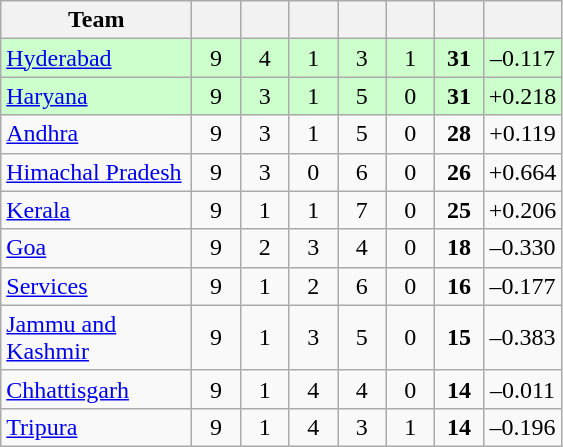<table class="wikitable" style="text-align:center">
<tr>
<th style="width:120px">Team</th>
<th style="width:25px"></th>
<th style="width:25px"></th>
<th style="width:25px"></th>
<th style="width:25px"></th>
<th style="width:25px"></th>
<th style="width:25px"></th>
<th style="width:40px;"></th>
</tr>
<tr style="background:#cfc;">
<td style="text-align:left"><a href='#'>Hyderabad</a></td>
<td>9</td>
<td>4</td>
<td>1</td>
<td>3</td>
<td>1</td>
<td><strong>31</strong></td>
<td>–0.117</td>
</tr>
<tr style="background:#cfc;">
<td style="text-align:left"><a href='#'>Haryana</a></td>
<td>9</td>
<td>3</td>
<td>1</td>
<td>5</td>
<td>0</td>
<td><strong>31</strong></td>
<td>+0.218</td>
</tr>
<tr>
<td style="text-align:left"><a href='#'>Andhra</a></td>
<td>9</td>
<td>3</td>
<td>1</td>
<td>5</td>
<td>0</td>
<td><strong>28</strong></td>
<td>+0.119</td>
</tr>
<tr>
<td style="text-align:left"><a href='#'>Himachal Pradesh</a></td>
<td>9</td>
<td>3</td>
<td>0</td>
<td>6</td>
<td>0</td>
<td><strong>26</strong></td>
<td>+0.664</td>
</tr>
<tr>
<td style="text-align:left"><a href='#'>Kerala</a></td>
<td>9</td>
<td>1</td>
<td>1</td>
<td>7</td>
<td>0</td>
<td><strong>25</strong></td>
<td>+0.206</td>
</tr>
<tr>
<td style="text-align:left"><a href='#'>Goa</a></td>
<td>9</td>
<td>2</td>
<td>3</td>
<td>4</td>
<td>0</td>
<td><strong>18</strong></td>
<td>–0.330</td>
</tr>
<tr>
<td style="text-align:left"><a href='#'>Services</a></td>
<td>9</td>
<td>1</td>
<td>2</td>
<td>6</td>
<td>0</td>
<td><strong>16</strong></td>
<td>–0.177</td>
</tr>
<tr>
<td style="text-align:left"><a href='#'>Jammu and Kashmir</a></td>
<td>9</td>
<td>1</td>
<td>3</td>
<td>5</td>
<td>0</td>
<td><strong>15</strong></td>
<td>–0.383</td>
</tr>
<tr>
<td style="text-align:left"><a href='#'>Chhattisgarh</a></td>
<td>9</td>
<td>1</td>
<td>4</td>
<td>4</td>
<td>0</td>
<td><strong>14</strong></td>
<td>–0.011</td>
</tr>
<tr>
<td style="text-align:left"><a href='#'>Tripura</a></td>
<td>9</td>
<td>1</td>
<td>4</td>
<td>3</td>
<td>1</td>
<td><strong>14</strong></td>
<td>–0.196</td>
</tr>
</table>
